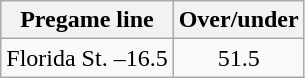<table class="wikitable">
<tr align="center">
<th style=>Pregame line</th>
<th style=>Over/under</th>
</tr>
<tr align="center">
<td>Florida St. –16.5</td>
<td>51.5</td>
</tr>
</table>
